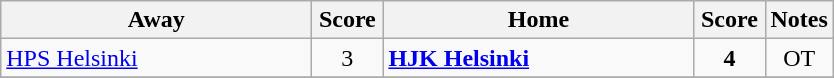<table class="wikitable">
<tr>
<th width="200">Away</th>
<th width="40">Score</th>
<th width="200">Home</th>
<th width="40">Score</th>
<th>Notes</th>
</tr>
<tr>
<td><a href='#'>HPS Helsinki</a></td>
<td align=center>3</td>
<td><strong><a href='#'>HJK Helsinki</a></strong></td>
<td align=center><strong>4</strong></td>
<td align="center">OT</td>
</tr>
<tr>
</tr>
</table>
